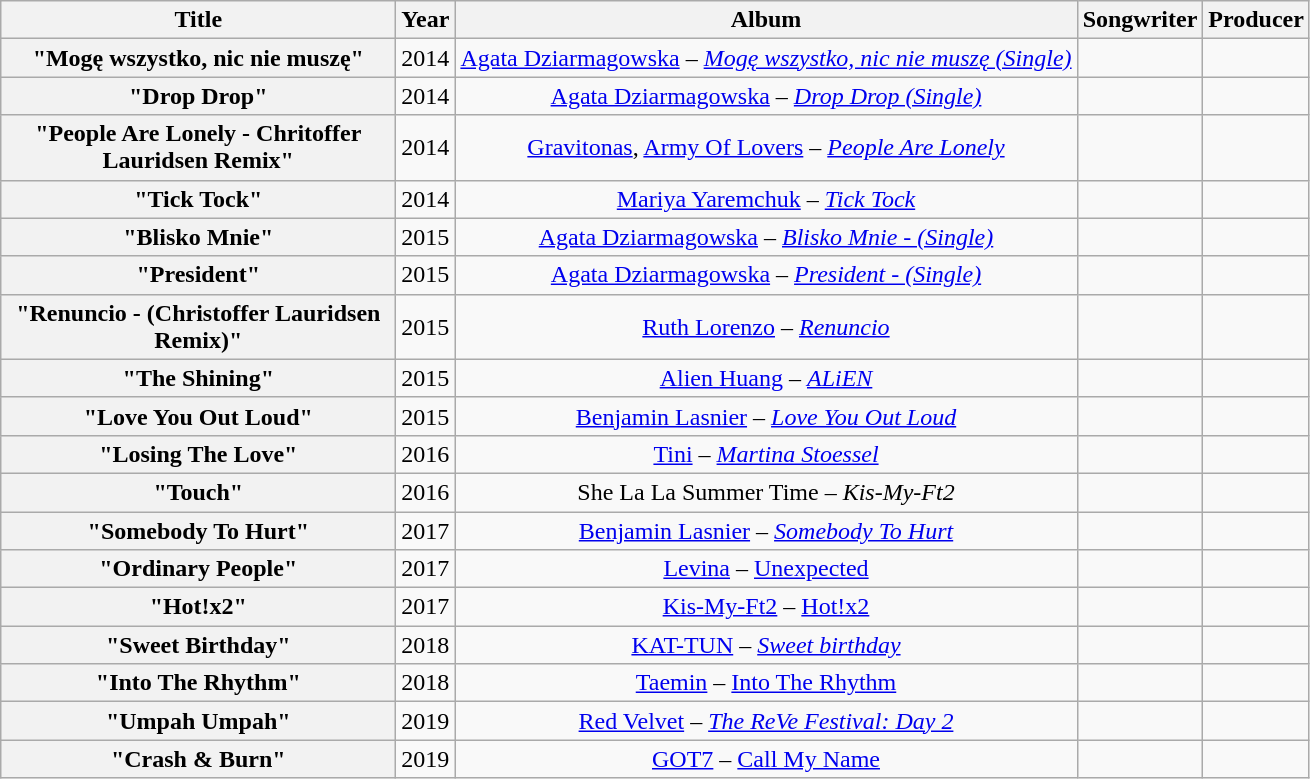<table class="wikitable plainrowheaders" style="text-align:center;">
<tr>
<th scope="col" style="width:16em;">Title</th>
<th scope="col">Year</th>
<th scope="col">Album</th>
<th scope="col">Songwriter</th>
<th scope="col">Producer</th>
</tr>
<tr>
<th scope="row">"Mogę wszystko, nic nie muszę"</th>
<td rowspan="1">2014</td>
<td><a href='#'>Agata Dziarmagowska</a> – <em><a href='#'>Mogę wszystko, nic nie muszę (Single)</a></em></td>
<td></td>
<td></td>
</tr>
<tr>
<th scope="row">"Drop Drop"</th>
<td rowspan="1">2014</td>
<td><a href='#'>Agata Dziarmagowska</a> – <em><a href='#'>Drop Drop (Single)</a></em></td>
<td></td>
<td></td>
</tr>
<tr>
<th scope="row">"People Are Lonely - Chritoffer Lauridsen Remix"</th>
<td rowspan="1">2014</td>
<td><a href='#'>Gravitonas</a>, <a href='#'>Army Of Lovers</a> – <em><a href='#'>People Are Lonely</a></em></td>
<td></td>
<td></td>
</tr>
<tr>
<th scope="row">"Tick Tock"</th>
<td rowspan="1">2014</td>
<td><a href='#'>Mariya Yaremchuk</a> – <em><a href='#'>Tick Tock</a></em></td>
<td></td>
<td></td>
</tr>
<tr>
<th scope="row">"Blisko Mnie"</th>
<td rowspan="1">2015</td>
<td><a href='#'>Agata Dziarmagowska</a> – <em><a href='#'>Blisko Mnie - (Single)</a></em></td>
<td></td>
<td></td>
</tr>
<tr>
<th scope="row">"President"</th>
<td rowspan="1">2015</td>
<td><a href='#'>Agata Dziarmagowska</a> – <em><a href='#'>President - (Single)</a></em></td>
<td></td>
<td></td>
</tr>
<tr>
<th scope="row">"Renuncio - (Christoffer Lauridsen Remix)"</th>
<td rowspan="1">2015</td>
<td><a href='#'>Ruth Lorenzo</a> – <em><a href='#'>Renuncio</a></em></td>
<td></td>
<td></td>
</tr>
<tr>
<th scope="row">"The Shining"</th>
<td rowspan="1">2015</td>
<td><a href='#'>Alien Huang</a> – <em><a href='#'>ALiEN</a></em></td>
<td></td>
<td></td>
</tr>
<tr>
<th scope="row">"Love You Out Loud"</th>
<td rowspan="1">2015</td>
<td><a href='#'>Benjamin Lasnier</a> – <em><a href='#'>Love You Out Loud</a></em></td>
<td></td>
<td></td>
</tr>
<tr>
<th scope="row">"Losing The Love"</th>
<td rowspan="1">2016</td>
<td><a href='#'>Tini</a> – <em><a href='#'>Martina Stoessel</a></em></td>
<td></td>
<td></td>
</tr>
<tr>
<th scope="row">"Touch"</th>
<td rowspan="1">2016</td>
<td>She La La Summer Time – <em>Kis-My-Ft2</em></td>
<td></td>
<td></td>
</tr>
<tr>
<th scope="row">"Somebody To Hurt"</th>
<td rowspan="1">2017</td>
<td><a href='#'>Benjamin Lasnier</a> – <em><a href='#'>Somebody To Hurt</a><strong></td>
<td></td>
<td></td>
</tr>
<tr>
<th scope="row">"Ordinary People"</th>
<td rowspan="1">2017</td>
<td><a href='#'>Levina</a> – </em><a href='#'>Unexpected</a><em></td>
<td></td>
</tr>
<tr>
<th scope="row">"Hot!x2"</th>
<td rowspan="1">2017</td>
<td><a href='#'>Kis-My-Ft2</a> – </em><a href='#'>Hot!x2</a></strong></td>
<td></td>
<td></td>
</tr>
<tr>
<th scope="row">"Sweet Birthday"</th>
<td rowspan="1">2018</td>
<td><a href='#'>KAT-TUN</a> – <em><a href='#'>Sweet birthday</a><strong></td>
<td></td>
<td></td>
</tr>
<tr>
<th scope="row">"Into The Rhythm"</th>
<td rowspan="1">2018</td>
<td><a href='#'>Taemin</a> – </em><a href='#'>Into The Rhythm</a></strong></td>
<td></td>
<td></td>
</tr>
<tr>
<th scope="row">"Umpah Umpah"</th>
<td rowspan="1">2019</td>
<td><a href='#'>Red Velvet</a> – <em><a href='#'>The ReVe Festival: Day 2</a><strong></td>
<td></td>
<td></td>
</tr>
<tr>
<th scope="row">"Crash & Burn"</th>
<td rowspan="1">2019</td>
<td><a href='#'>GOT7</a> – </em><a href='#'>Call My Name</a></strong></td>
<td></td>
<td></td>
</tr>
</table>
